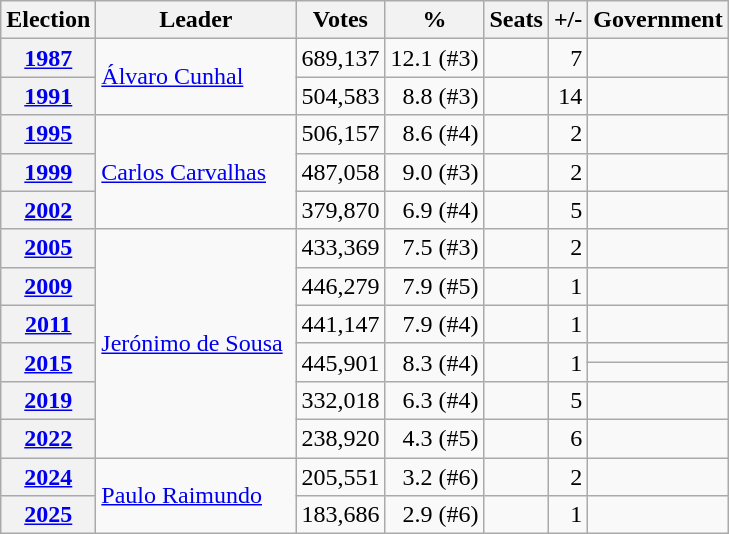<table class="wikitable" style="text-align:right;">
<tr>
<th>Election</th>
<th width="126px">Leader</th>
<th>Votes</th>
<th>%</th>
<th>Seats</th>
<th>+/-</th>
<th>Government</th>
</tr>
<tr>
<th><a href='#'>1987</a></th>
<td rowspan="2" align=left><a href='#'>Álvaro Cunhal</a></td>
<td>689,137</td>
<td>12.1 (#3)</td>
<td></td>
<td>7</td>
<td></td>
</tr>
<tr>
<th><a href='#'>1991</a></th>
<td>504,583</td>
<td>8.8 (#3)</td>
<td></td>
<td>14</td>
<td></td>
</tr>
<tr>
<th><a href='#'>1995</a></th>
<td rowspan="3" align=left><a href='#'>Carlos Carvalhas</a></td>
<td>506,157</td>
<td>8.6 (#4)</td>
<td></td>
<td>2</td>
<td></td>
</tr>
<tr>
<th><a href='#'>1999</a></th>
<td>487,058</td>
<td>9.0 (#3)</td>
<td></td>
<td>2</td>
<td></td>
</tr>
<tr>
<th><a href='#'>2002</a></th>
<td>379,870</td>
<td>6.9 (#4)</td>
<td></td>
<td>5</td>
<td></td>
</tr>
<tr>
<th><a href='#'>2005</a></th>
<td rowspan="7" align="left"><a href='#'>Jerónimo de Sousa</a></td>
<td>433,369</td>
<td>7.5 (#3)</td>
<td></td>
<td>2</td>
<td></td>
</tr>
<tr>
<th><a href='#'>2009</a></th>
<td>446,279</td>
<td>7.9 (#5)</td>
<td></td>
<td>1</td>
<td></td>
</tr>
<tr>
<th><a href='#'>2011</a></th>
<td>441,147</td>
<td>7.9 (#4)</td>
<td></td>
<td>1</td>
<td></td>
</tr>
<tr>
<th rowspan="2"><a href='#'>2015</a></th>
<td rowspan="2">445,901</td>
<td rowspan="2">8.3 (#4)</td>
<td rowspan="2"></td>
<td rowspan="2">1</td>
<td></td>
</tr>
<tr>
<td></td>
</tr>
<tr>
<th><a href='#'>2019</a></th>
<td>332,018</td>
<td>6.3 (#4)</td>
<td></td>
<td>5</td>
<td></td>
</tr>
<tr>
<th><a href='#'>2022</a></th>
<td>238,920</td>
<td>4.3 (#5)</td>
<td></td>
<td>6</td>
<td></td>
</tr>
<tr>
<th><a href='#'>2024</a></th>
<td rowspan="2" align=left><a href='#'>Paulo Raimundo</a></td>
<td>205,551</td>
<td>3.2 (#6)</td>
<td></td>
<td>2</td>
<td></td>
</tr>
<tr>
<th><a href='#'>2025</a></th>
<td>183,686</td>
<td>2.9 (#6)</td>
<td></td>
<td>1</td>
<td></td>
</tr>
</table>
